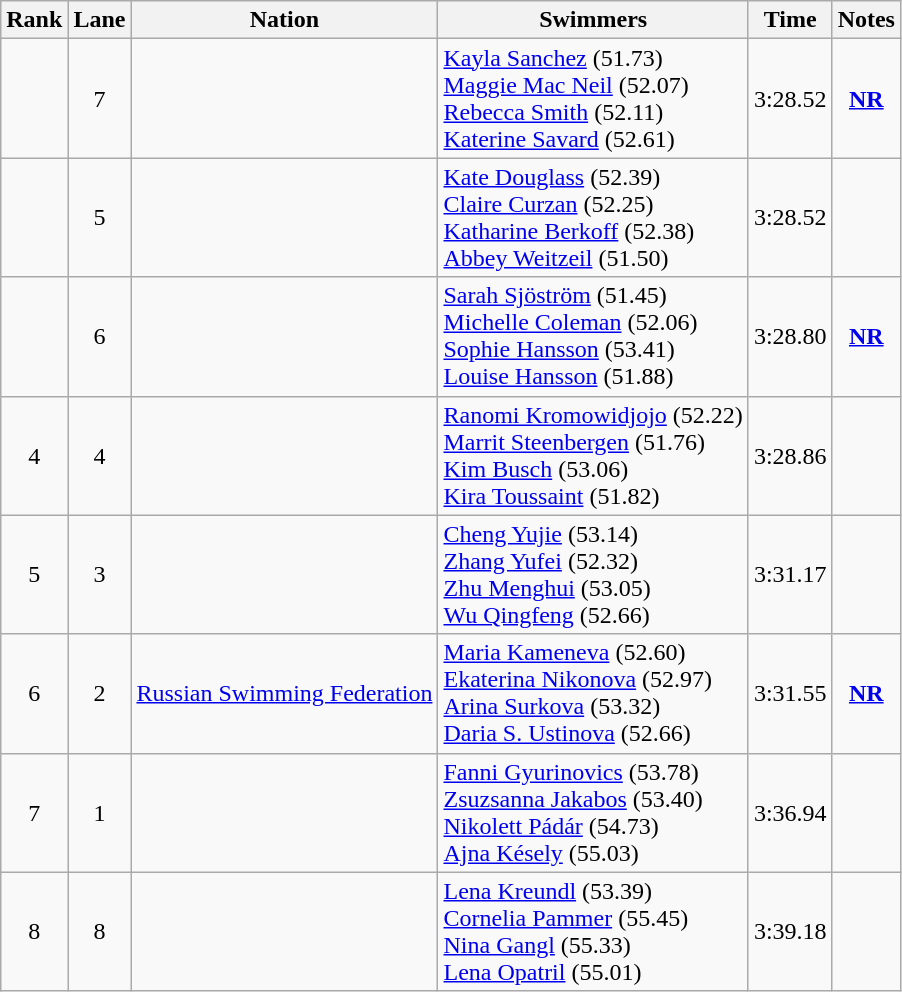<table class="wikitable sortable" style="text-align:center">
<tr>
<th>Rank</th>
<th>Lane</th>
<th>Nation</th>
<th>Swimmers</th>
<th>Time</th>
<th>Notes</th>
</tr>
<tr>
<td></td>
<td>7</td>
<td align=left></td>
<td align=left><a href='#'>Kayla Sanchez</a> (51.73)<br><a href='#'>Maggie Mac Neil</a> (52.07)<br><a href='#'>Rebecca Smith</a> (52.11)<br><a href='#'>Katerine Savard</a> (52.61)</td>
<td>3:28.52</td>
<td><strong><a href='#'>NR</a></strong></td>
</tr>
<tr>
<td></td>
<td>5</td>
<td align=left></td>
<td align=left><a href='#'>Kate Douglass</a> (52.39)<br><a href='#'>Claire Curzan</a> (52.25)<br><a href='#'>Katharine Berkoff</a> (52.38)<br><a href='#'>Abbey Weitzeil</a> (51.50)</td>
<td>3:28.52</td>
<td></td>
</tr>
<tr>
<td></td>
<td>6</td>
<td align=left></td>
<td align=left><a href='#'>Sarah Sjöström</a> (51.45)<br><a href='#'>Michelle Coleman</a> (52.06)<br><a href='#'>Sophie Hansson</a> (53.41)<br><a href='#'>Louise Hansson</a> (51.88)</td>
<td>3:28.80</td>
<td><strong><a href='#'>NR</a></strong></td>
</tr>
<tr>
<td>4</td>
<td>4</td>
<td align=left></td>
<td align=left><a href='#'>Ranomi Kromowidjojo</a> (52.22)<br><a href='#'>Marrit Steenbergen</a> (51.76)<br><a href='#'>Kim Busch</a> (53.06)<br><a href='#'>Kira Toussaint</a> (51.82)</td>
<td>3:28.86</td>
<td></td>
</tr>
<tr>
<td>5</td>
<td>3</td>
<td align=left></td>
<td align=left><a href='#'>Cheng Yujie</a> (53.14)<br><a href='#'>Zhang Yufei</a> (52.32)<br><a href='#'>Zhu Menghui</a> (53.05)<br><a href='#'>Wu Qingfeng</a> (52.66)</td>
<td>3:31.17</td>
<td></td>
</tr>
<tr>
<td>6</td>
<td>2</td>
<td align=left> <a href='#'>Russian Swimming Federation</a></td>
<td align=left><a href='#'>Maria Kameneva</a> (52.60)<br><a href='#'>Ekaterina Nikonova</a> (52.97)<br><a href='#'>Arina Surkova</a> (53.32)<br><a href='#'>Daria S. Ustinova</a> (52.66)</td>
<td>3:31.55</td>
<td><strong><a href='#'>NR</a></strong></td>
</tr>
<tr>
<td>7</td>
<td>1</td>
<td align=left></td>
<td align=left><a href='#'>Fanni Gyurinovics</a> (53.78)<br><a href='#'>Zsuzsanna Jakabos</a> (53.40)<br><a href='#'>Nikolett Pádár</a> (54.73)<br><a href='#'>Ajna Késely</a> (55.03)</td>
<td>3:36.94</td>
<td></td>
</tr>
<tr>
<td>8</td>
<td>8</td>
<td align=left></td>
<td align=left><a href='#'>Lena Kreundl</a> (53.39)<br><a href='#'>Cornelia Pammer</a> (55.45)<br><a href='#'>Nina Gangl</a> (55.33)<br><a href='#'>Lena Opatril</a> (55.01)</td>
<td>3:39.18</td>
<td></td>
</tr>
</table>
